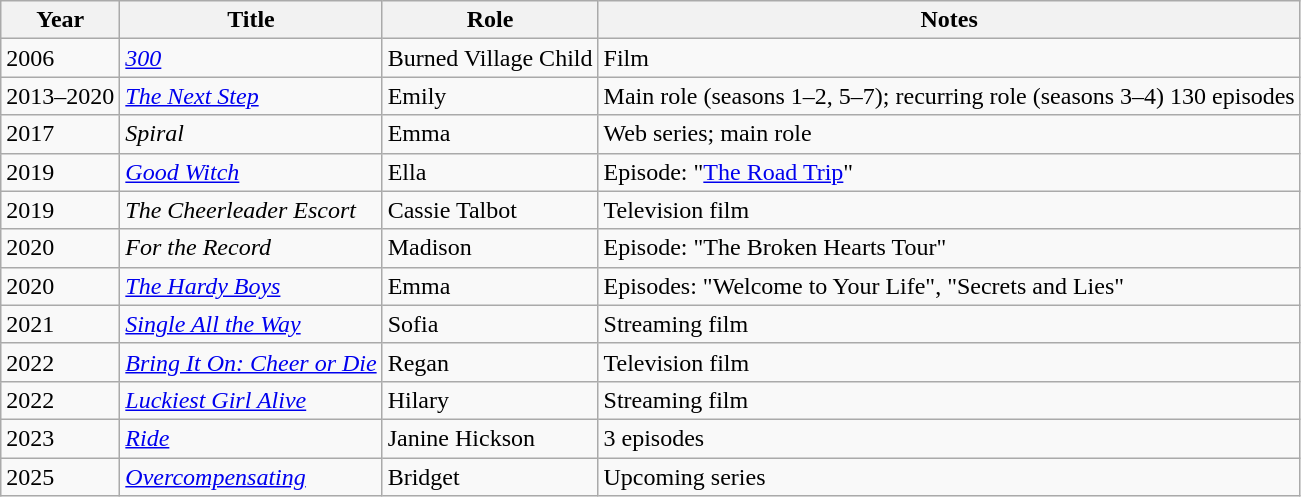<table class="wikitable sortable">
<tr>
<th>Year</th>
<th>Title</th>
<th>Role</th>
<th class="unsortable">Notes</th>
</tr>
<tr>
<td>2006</td>
<td><em><a href='#'>300</a></em></td>
<td>Burned Village Child</td>
<td>Film</td>
</tr>
<tr>
<td>2013–2020</td>
<td data-sort-value="Next Step, The"><em><a href='#'>The Next Step</a></em></td>
<td>Emily</td>
<td>Main role (seasons 1–2, 5–7); recurring role (seasons 3–4) 130 episodes</td>
</tr>
<tr>
<td>2017</td>
<td><em>Spiral</em></td>
<td>Emma</td>
<td>Web series; main role</td>
</tr>
<tr>
<td>2019</td>
<td><em><a href='#'>Good Witch</a></em></td>
<td>Ella</td>
<td>Episode: "<a href='#'>The Road Trip</a>"</td>
</tr>
<tr>
<td>2019</td>
<td data-sort-value="Cheerleader Escort, The"><em>The Cheerleader Escort</em></td>
<td>Cassie Talbot</td>
<td>Television film</td>
</tr>
<tr>
<td>2020</td>
<td><em>For the Record</em></td>
<td>Madison</td>
<td>Episode: "The Broken Hearts Tour"</td>
</tr>
<tr>
<td>2020</td>
<td data-sort-value="Hardy Boys, The"><em><a href='#'>The Hardy Boys</a></em></td>
<td>Emma</td>
<td>Episodes: "Welcome to Your Life", "Secrets and Lies"</td>
</tr>
<tr>
<td>2021</td>
<td><em><a href='#'>Single All the Way</a></em></td>
<td>Sofia</td>
<td>Streaming film</td>
</tr>
<tr>
<td>2022</td>
<td><em><a href='#'>Bring It On: Cheer or Die</a></em></td>
<td>Regan</td>
<td>Television film</td>
</tr>
<tr>
<td>2022</td>
<td><em><a href='#'>Luckiest Girl Alive</a></em></td>
<td>Hilary</td>
<td>Streaming film</td>
</tr>
<tr>
<td>2023</td>
<td><em><a href='#'>Ride</a></em></td>
<td>Janine Hickson</td>
<td>3 episodes</td>
</tr>
<tr>
<td>2025</td>
<td><em><a href='#'>Overcompensating</a></em></td>
<td>Bridget</td>
<td>Upcoming series</td>
</tr>
</table>
